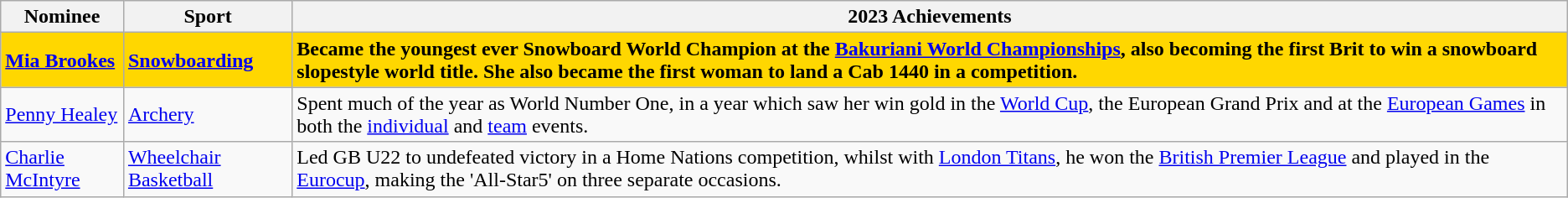<table class="wikitable">
<tr>
<th>Nominee</th>
<th>Sport</th>
<th>2023 Achievements</th>
</tr>
<tr style="font-weight:bold; background:gold;">
<td><a href='#'>Mia Brookes</a></td>
<td><a href='#'>Snowboarding</a></td>
<td>Became the youngest ever Snowboard World Champion at the <a href='#'>Bakuriani World Championships</a>, also becoming the first Brit to win a snowboard slopestyle world title. She also became the first woman to land a Cab 1440 in a competition.</td>
</tr>
<tr>
<td><a href='#'>Penny Healey</a></td>
<td><a href='#'>Archery</a></td>
<td>Spent much of the year as World Number One, in a year which saw her win gold in the <a href='#'>World Cup</a>, the European Grand Prix and at the <a href='#'>European Games</a> in both the <a href='#'>individual</a> and <a href='#'>team</a> events.</td>
</tr>
<tr>
<td><a href='#'>Charlie McIntyre</a></td>
<td><a href='#'>Wheelchair Basketball</a></td>
<td>Led GB U22 to undefeated victory in a Home Nations competition, whilst with <a href='#'>London Titans</a>, he won the <a href='#'>British Premier League</a> and played in the <a href='#'>Eurocup</a>, making the 'All-Star5' on three separate occasions.</td>
</tr>
</table>
